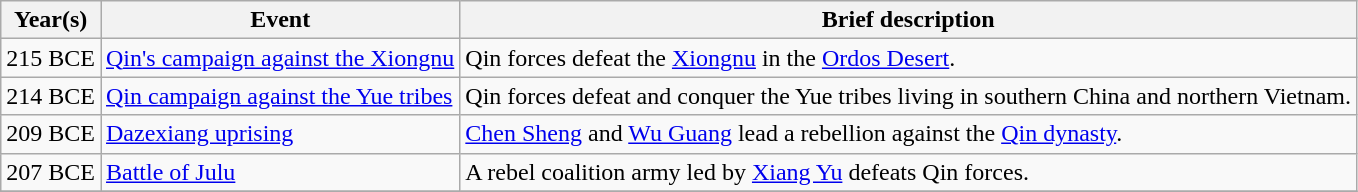<table class=wikitable>
<tr>
<th>Year(s)</th>
<th>Event</th>
<th>Brief description</th>
</tr>
<tr>
<td>215 BCE</td>
<td><a href='#'>Qin's campaign against the Xiongnu</a></td>
<td>Qin forces defeat the <a href='#'>Xiongnu</a> in the <a href='#'>Ordos Desert</a>.</td>
</tr>
<tr>
<td>214 BCE</td>
<td><a href='#'>Qin campaign against the Yue tribes</a></td>
<td>Qin forces defeat and conquer the Yue tribes living in southern China and northern Vietnam.</td>
</tr>
<tr>
<td>209 BCE</td>
<td><a href='#'>Dazexiang uprising</a></td>
<td><a href='#'>Chen Sheng</a> and <a href='#'>Wu Guang</a> lead a rebellion against the <a href='#'>Qin dynasty</a>.</td>
</tr>
<tr>
<td>207 BCE</td>
<td><a href='#'>Battle of Julu</a></td>
<td>A rebel coalition army led by <a href='#'>Xiang Yu</a> defeats Qin forces.</td>
</tr>
<tr>
</tr>
</table>
